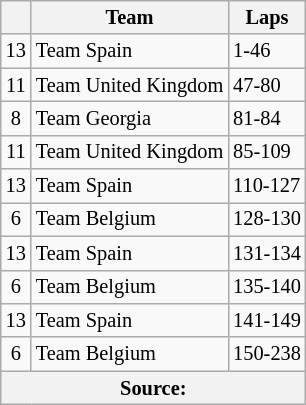<table class="wikitable" style="font-size:85%;">
<tr>
<th scope="col"></th>
<th scope="col">Team</th>
<th scope="col">Laps</th>
</tr>
<tr>
<td align="middle">13</td>
<td> Team Spain</td>
<td>1-46</td>
</tr>
<tr>
<td align="middle">11</td>
<td> Team United Kingdom</td>
<td>47-80</td>
</tr>
<tr>
<td align="middle">8</td>
<td> Team Georgia</td>
<td>81-84</td>
</tr>
<tr>
<td align="middle">11</td>
<td> Team United Kingdom</td>
<td>85-109</td>
</tr>
<tr>
<td align="middle">13</td>
<td> Team Spain</td>
<td>110-127</td>
</tr>
<tr>
<td align="middle">6</td>
<td> Team Belgium</td>
<td>128-130</td>
</tr>
<tr>
<td align="middle">13</td>
<td> Team Spain</td>
<td>131-134</td>
</tr>
<tr>
<td align="middle">6</td>
<td> Team Belgium</td>
<td>135-140</td>
</tr>
<tr>
<td align="middle">13</td>
<td> Team Spain</td>
<td>141-149</td>
</tr>
<tr>
<td align="middle">6</td>
<td> Team Belgium</td>
<td>150-238</td>
</tr>
<tr>
<th colspan=3>Source:</th>
</tr>
</table>
